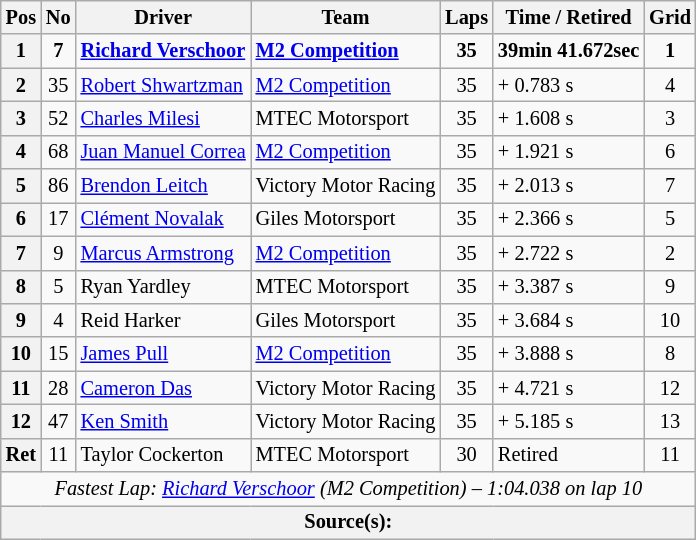<table class="wikitable" style="font-size: 85%">
<tr>
<th>Pos</th>
<th>No</th>
<th>Driver</th>
<th>Team</th>
<th>Laps</th>
<th>Time / Retired</th>
<th>Grid</th>
</tr>
<tr>
<th>1</th>
<td style="text-align:center;"><strong>7</strong></td>
<td> <strong><a href='#'>Richard Verschoor</a></strong></td>
<td><strong><a href='#'>M2 Competition</a></strong></td>
<td style="text-align:center;"><strong>35</strong></td>
<td><strong>39min 41.672sec</strong></td>
<td style="text-align:center;"><strong>1</strong></td>
</tr>
<tr>
<th>2</th>
<td style="text-align:center;">35</td>
<td> <a href='#'>Robert Shwartzman</a></td>
<td><a href='#'>M2 Competition</a></td>
<td style="text-align:center;">35</td>
<td>+ 0.783 s</td>
<td style="text-align:center;">4</td>
</tr>
<tr>
<th>3</th>
<td style="text-align:center;">52</td>
<td> <a href='#'>Charles Milesi</a></td>
<td>MTEC Motorsport</td>
<td style="text-align:center;">35</td>
<td>+ 1.608 s</td>
<td style="text-align:center;">3</td>
</tr>
<tr>
<th>4</th>
<td style="text-align:center;">68</td>
<td> <a href='#'>Juan Manuel Correa</a></td>
<td><a href='#'>M2 Competition</a></td>
<td style="text-align:center;">35</td>
<td>+ 1.921 s</td>
<td style="text-align:center;">6</td>
</tr>
<tr>
<th>5</th>
<td style="text-align:center;">86</td>
<td> <a href='#'>Brendon Leitch</a></td>
<td>Victory Motor Racing</td>
<td style="text-align:center;">35</td>
<td>+ 2.013 s</td>
<td style="text-align:center;">7</td>
</tr>
<tr>
<th>6</th>
<td style="text-align:center;">17</td>
<td> <a href='#'>Clément Novalak</a></td>
<td>Giles Motorsport</td>
<td style="text-align:center;">35</td>
<td>+ 2.366 s</td>
<td style="text-align:center;">5</td>
</tr>
<tr>
<th>7</th>
<td style="text-align:center;">9</td>
<td> <a href='#'>Marcus Armstrong</a></td>
<td><a href='#'>M2 Competition</a></td>
<td style="text-align:center;">35</td>
<td>+ 2.722 s</td>
<td style="text-align:center;">2</td>
</tr>
<tr>
<th>8</th>
<td style="text-align:center;">5</td>
<td> Ryan Yardley</td>
<td>MTEC Motorsport</td>
<td style="text-align:center;">35</td>
<td>+ 3.387 s</td>
<td style="text-align:center;">9</td>
</tr>
<tr>
<th>9</th>
<td style="text-align:center;">4</td>
<td> Reid Harker</td>
<td>Giles Motorsport</td>
<td style="text-align:center;">35</td>
<td>+ 3.684 s</td>
<td style="text-align:center;">10</td>
</tr>
<tr>
<th>10</th>
<td style="text-align:center;">15</td>
<td> <a href='#'>James Pull</a></td>
<td><a href='#'>M2 Competition</a></td>
<td style="text-align:center;">35</td>
<td>+ 3.888 s</td>
<td style="text-align:center;">8</td>
</tr>
<tr>
<th>11</th>
<td style="text-align:center;">28</td>
<td> <a href='#'>Cameron Das</a></td>
<td>Victory Motor Racing</td>
<td style="text-align:center;">35</td>
<td>+ 4.721 s</td>
<td style="text-align:center;">12</td>
</tr>
<tr>
<th>12</th>
<td style="text-align:center;">47</td>
<td> <a href='#'>Ken Smith</a></td>
<td>Victory Motor Racing</td>
<td style="text-align:center;">35</td>
<td>+ 5.185 s</td>
<td style="text-align:center;">13</td>
</tr>
<tr>
<th>Ret</th>
<td style="text-align:center;">11</td>
<td> Taylor Cockerton</td>
<td>MTEC Motorsport</td>
<td style="text-align:center;">30</td>
<td>Retired</td>
<td style="text-align:center;">11</td>
</tr>
<tr>
<td colspan="7" style="text-align:center;"><em>Fastest Lap:  <a href='#'>Richard Verschoor</a> (M2 Competition) – 1:04.038 on lap 10</em></td>
</tr>
<tr>
<th colspan="7">Source(s): </th>
</tr>
</table>
